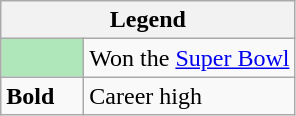<table class="wikitable mw-collapsible mw-collapsed">
<tr>
<th colspan="2">Legend</th>
</tr>
<tr>
<td style="background:#afe6ba; width:3em;"></td>
<td>Won the <a href='#'>Super Bowl</a></td>
</tr>
<tr>
<td><strong>Bold</strong></td>
<td>Career high</td>
</tr>
</table>
